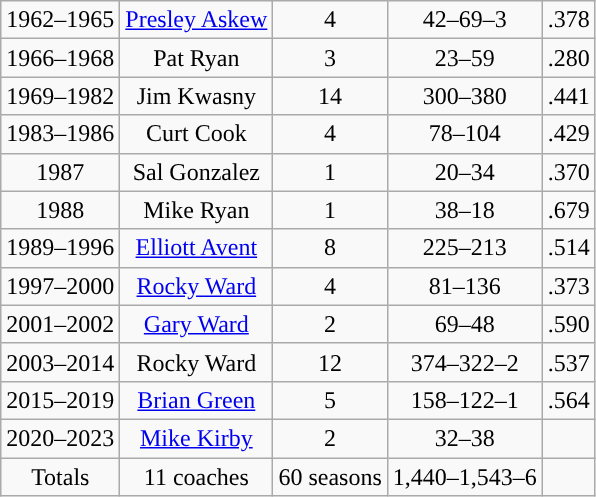<table class="wikitable" style="text-align:center">
<tr>
<td>1962–1965</td>
<td><a href='#'>Presley Askew</a></td>
<td>4</td>
<td>42–69–3</td>
<td>.378</td>
</tr>
<tr>
<td>1966–1968</td>
<td>Pat Ryan</td>
<td>3</td>
<td>23–59</td>
<td>.280</td>
</tr>
<tr>
<td>1969–1982</td>
<td>Jim Kwasny</td>
<td>14</td>
<td>300–380</td>
<td>.441</td>
</tr>
<tr>
<td>1983–1986</td>
<td>Curt Cook</td>
<td>4</td>
<td>78–104</td>
<td>.429</td>
</tr>
<tr>
<td>1987</td>
<td>Sal Gonzalez</td>
<td>1</td>
<td>20–34</td>
<td>.370</td>
</tr>
<tr>
<td>1988</td>
<td>Mike Ryan</td>
<td>1</td>
<td>38–18</td>
<td>.679</td>
</tr>
<tr>
<td>1989–1996</td>
<td><a href='#'>Elliott Avent</a></td>
<td>8</td>
<td>225–213</td>
<td>.514</td>
</tr>
<tr>
<td>1997–2000</td>
<td><a href='#'>Rocky Ward</a></td>
<td>4</td>
<td>81–136</td>
<td>.373</td>
</tr>
<tr>
<td>2001–2002</td>
<td><a href='#'>Gary Ward</a></td>
<td>2</td>
<td>69–48</td>
<td>.590</td>
</tr>
<tr>
<td>2003–2014</td>
<td>Rocky Ward</td>
<td>12</td>
<td>374–322–2</td>
<td>.537</td>
</tr>
<tr>
<td>2015–2019</td>
<td><a href='#'>Brian Green</a></td>
<td>5</td>
<td>158–122–1</td>
<td>.564</td>
</tr>
<tr>
<td>2020–2023</td>
<td><a href='#'>Mike Kirby</a></td>
<td>2</td>
<td>32–38</td>
<td></td>
</tr>
<tr class="sortbottom">
<td>Totals</td>
<td>11 coaches</td>
<td>60 seasons</td>
<td>1,440–1,543–6</td>
<td></td>
</tr>
</table>
